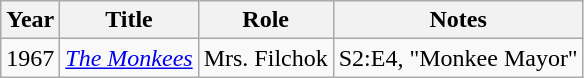<table class="wikitable">
<tr>
<th>Year</th>
<th>Title</th>
<th>Role</th>
<th>Notes</th>
</tr>
<tr>
<td>1967</td>
<td><em><a href='#'>The Monkees</a></em></td>
<td>Mrs. Filchok</td>
<td>S2:E4, "Monkee Mayor"</td>
</tr>
</table>
